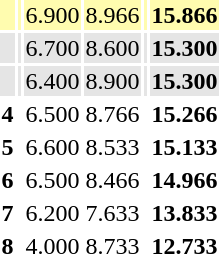<table>
<tr style="background:#fffcaf;">
<th scope=row style="text-align:center"></th>
<td style="text-align:left;"></td>
<td>6.900</td>
<td>8.966</td>
<td></td>
<td><strong>15.866</strong></td>
</tr>
<tr style="background:#e5e5e5;">
<th scope=row style="text-align:center"></th>
<td style="text-align:left;"></td>
<td>6.700</td>
<td>8.600</td>
<td></td>
<td><strong>15.300</strong></td>
</tr>
<tr style="background:#e5e5e5;">
<th scope=row style="text-align:center"></th>
<td style="text-align:left;"></td>
<td>6.400</td>
<td>8.900</td>
<td></td>
<td><strong>15.300</strong></td>
</tr>
<tr>
<th scope=row style="text-align:center">4</th>
<td style="text-align:left;"></td>
<td>6.500</td>
<td>8.766</td>
<td></td>
<td><strong>15.266</strong></td>
</tr>
<tr>
<th scope=row style="text-align:center">5</th>
<td style="text-align:left;"></td>
<td>6.600</td>
<td>8.533</td>
<td></td>
<td><strong>15.133</strong></td>
</tr>
<tr>
<th scope=row style="text-align:center">6</th>
<td style="text-align:left;"></td>
<td>6.500</td>
<td>8.466</td>
<td></td>
<td><strong>14.966</strong></td>
</tr>
<tr>
<th scope=row style="text-align:center">7</th>
<td style="text-align:left;"></td>
<td>6.200</td>
<td>7.633</td>
<td></td>
<td><strong>13.833</strong></td>
</tr>
<tr>
<th scope=row style="text-align:center">8</th>
<td style="text-align:left;"></td>
<td>4.000</td>
<td>8.733</td>
<td></td>
<td><strong>12.733</strong></td>
</tr>
</table>
